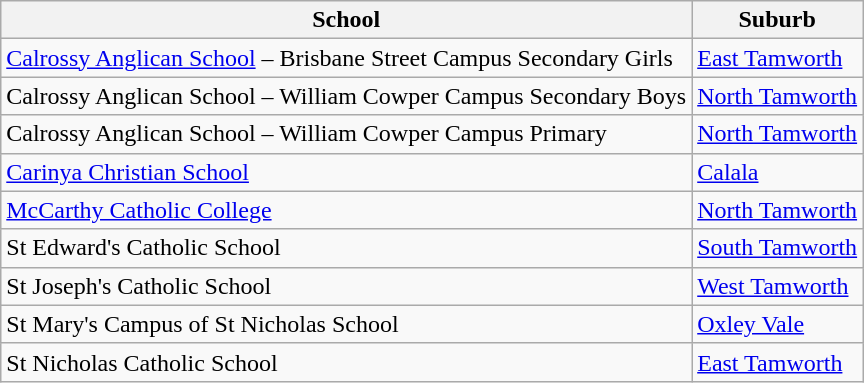<table class="wikitable">
<tr>
<th>School</th>
<th>Suburb</th>
</tr>
<tr>
<td><a href='#'>Calrossy Anglican School</a> – Brisbane Street Campus Secondary Girls</td>
<td><a href='#'>East Tamworth</a></td>
</tr>
<tr>
<td>Calrossy Anglican School – William Cowper Campus Secondary Boys</td>
<td><a href='#'>North Tamworth</a></td>
</tr>
<tr>
<td>Calrossy Anglican School – William Cowper Campus Primary</td>
<td><a href='#'>North Tamworth</a></td>
</tr>
<tr>
<td><a href='#'>Carinya Christian School</a></td>
<td><a href='#'>Calala</a></td>
</tr>
<tr>
<td><a href='#'>McCarthy Catholic College</a></td>
<td><a href='#'>North Tamworth</a></td>
</tr>
<tr>
<td>St Edward's Catholic School</td>
<td><a href='#'>South Tamworth</a></td>
</tr>
<tr>
<td>St Joseph's Catholic School</td>
<td><a href='#'>West Tamworth</a></td>
</tr>
<tr>
<td>St Mary's Campus of St Nicholas School</td>
<td><a href='#'>Oxley Vale</a></td>
</tr>
<tr>
<td>St Nicholas Catholic School</td>
<td><a href='#'>East Tamworth</a></td>
</tr>
</table>
